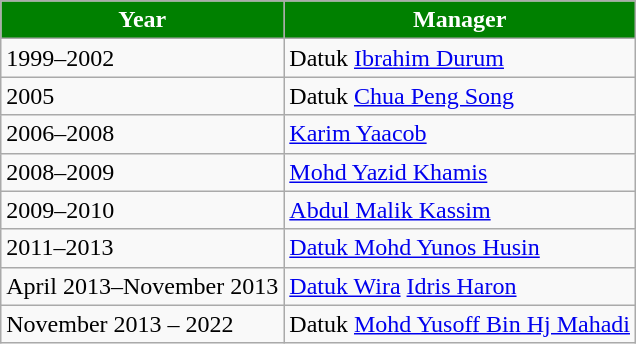<table class="wikitable">
<tr>
<th style="background:green; color:White; text-align:center;">Year</th>
<th style="background:green; color:White; text-align:center;">Manager</th>
</tr>
<tr>
<td>1999–2002</td>
<td>Datuk <a href='#'>Ibrahim Durum</a></td>
</tr>
<tr>
<td>2005</td>
<td>Datuk <a href='#'>Chua Peng Song</a></td>
</tr>
<tr>
<td>2006–2008</td>
<td><a href='#'>Karim Yaacob</a></td>
</tr>
<tr>
<td>2008–2009</td>
<td><a href='#'>Mohd Yazid Khamis</a></td>
</tr>
<tr>
<td>2009–2010</td>
<td><a href='#'>Abdul Malik Kassim</a></td>
</tr>
<tr>
<td>2011–2013</td>
<td><a href='#'>Datuk Mohd Yunos Husin</a></td>
</tr>
<tr>
<td>April 2013–November 2013</td>
<td><a href='#'>Datuk Wira</a> <a href='#'>Idris Haron</a></td>
</tr>
<tr>
<td>November 2013 – 2022</td>
<td>Datuk <a href='#'>Mohd Yusoff Bin Hj Mahadi</a></td>
</tr>
</table>
